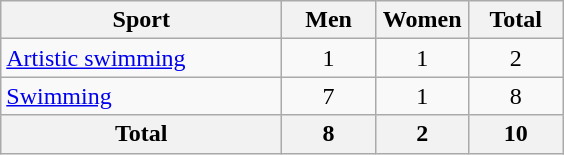<table class="wikitable sortable" style="text-align:center;">
<tr>
<th width=180>Sport</th>
<th width=55>Men</th>
<th width=55>Women</th>
<th width=55>Total</th>
</tr>
<tr>
<td align=left><a href='#'>Artistic swimming</a></td>
<td>1</td>
<td>1</td>
<td>2</td>
</tr>
<tr>
<td align=left><a href='#'>Swimming</a></td>
<td>7</td>
<td>1</td>
<td>8</td>
</tr>
<tr>
<th>Total</th>
<th>8</th>
<th>2</th>
<th>10</th>
</tr>
</table>
